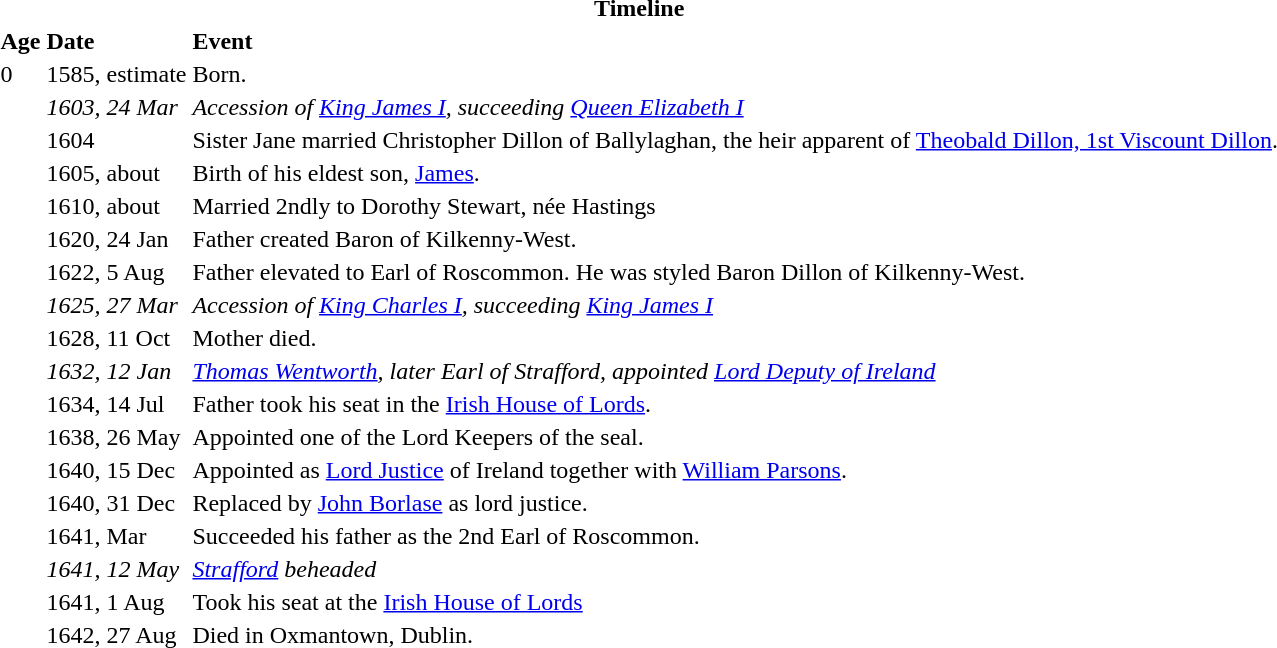<table>
<tr>
<th colspan=3>Timeline</th>
</tr>
<tr>
<th align="left">Age</th>
<th align="left">Date</th>
<th align="left">Event</th>
</tr>
<tr>
<td>0</td>
<td>1585, estimate</td>
<td>Born.</td>
</tr>
<tr>
<td></td>
<td><em>1603, 24 Mar</em></td>
<td><em>Accession of <a href='#'>King James I</a>, succeeding <a href='#'>Queen Elizabeth I</a></em></td>
</tr>
<tr>
<td></td>
<td>1604</td>
<td>Sister Jane married Christopher Dillon of Ballylaghan, the heir apparent of <a href='#'>Theobald Dillon, 1st Viscount Dillon</a>.</td>
</tr>
<tr>
<td></td>
<td>1605, about</td>
<td>Birth of his eldest son, <a href='#'>James</a>.</td>
</tr>
<tr>
<td></td>
<td>1610, about</td>
<td>Married 2ndly to Dorothy Stewart, née Hastings</td>
</tr>
<tr>
<td></td>
<td>1620, 24 Jan</td>
<td>Father created Baron of Kilkenny-West.</td>
</tr>
<tr>
<td></td>
<td>1622, 5 Aug</td>
<td>Father elevated to Earl of Roscommon. He was styled Baron Dillon of Kilkenny-West.</td>
</tr>
<tr>
<td></td>
<td><em>1625, 27 Mar</em></td>
<td><em>Accession of <a href='#'>King Charles I</a>, succeeding <a href='#'>King James I</a></em></td>
</tr>
<tr>
<td></td>
<td>1628, 11 Oct</td>
<td>Mother died.</td>
</tr>
<tr>
<td></td>
<td><em>1632, 12 Jan</em></td>
<td><em><a href='#'>Thomas Wentworth</a>, later Earl of Strafford, appointed <a href='#'>Lord Deputy of Ireland</a></em></td>
</tr>
<tr>
<td></td>
<td>1634, 14 Jul</td>
<td>Father took his seat in the <a href='#'>Irish House of Lords</a>.</td>
</tr>
<tr>
<td></td>
<td>1638, 26 May</td>
<td>Appointed one of the Lord Keepers of the seal.</td>
</tr>
<tr>
<td></td>
<td>1640, 15 Dec</td>
<td>Appointed as <a href='#'>Lord Justice</a> of Ireland together with <a href='#'>William Parsons</a>.</td>
</tr>
<tr>
<td></td>
<td>1640, 31 Dec</td>
<td>Replaced by <a href='#'>John Borlase</a> as lord justice.</td>
</tr>
<tr>
<td></td>
<td>1641, Mar</td>
<td>Succeeded his father as the 2nd Earl of Roscommon.</td>
</tr>
<tr>
<td></td>
<td><em>1641, 12 May</em></td>
<td><em><a href='#'>Strafford</a> beheaded</em></td>
</tr>
<tr>
<td></td>
<td>1641, 1 Aug</td>
<td>Took his seat at the <a href='#'>Irish House of Lords</a></td>
</tr>
<tr>
<td></td>
<td>1642, 27 Aug</td>
<td>Died in Oxmantown, Dublin.</td>
</tr>
</table>
